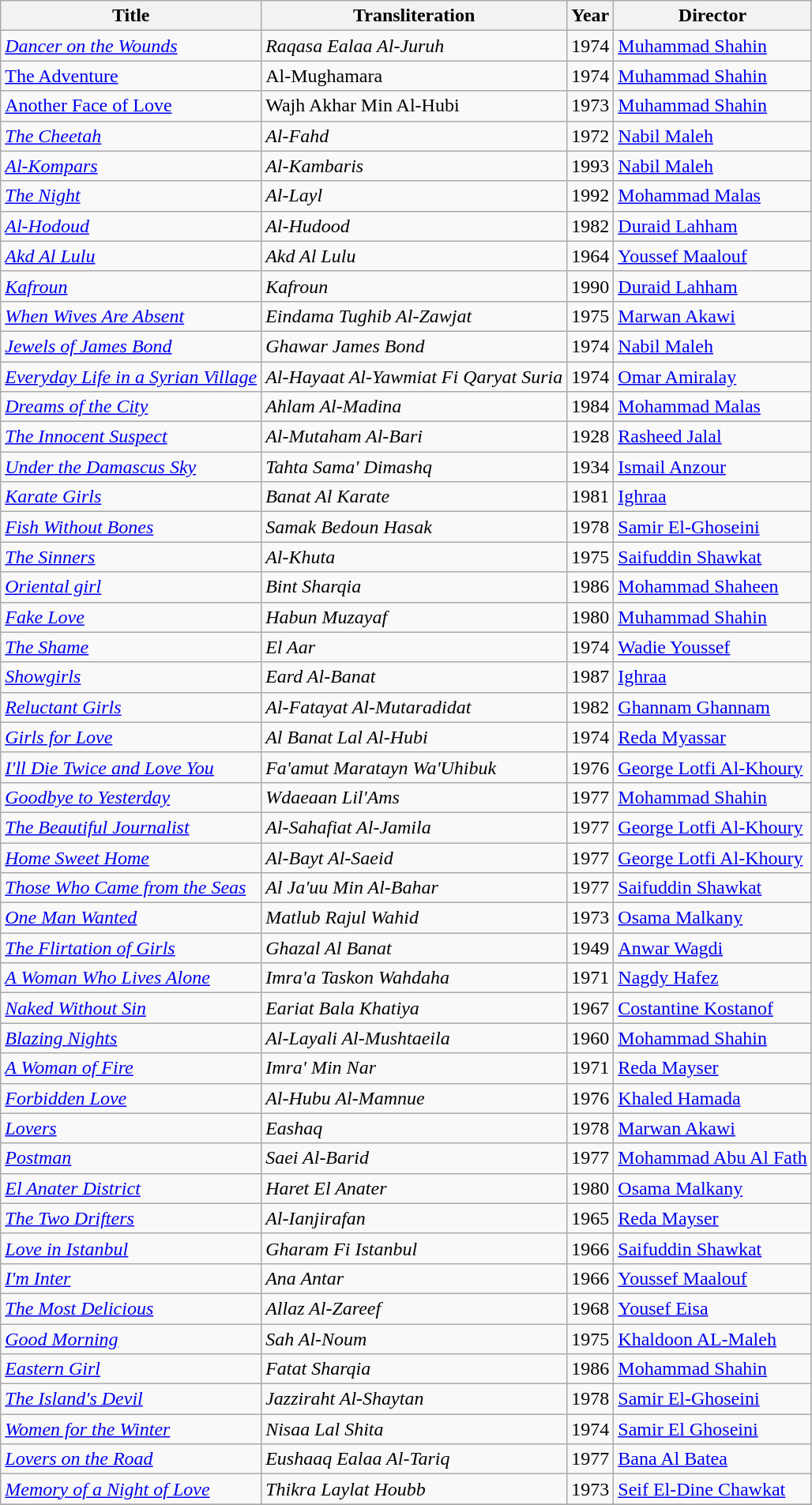<table class="wikitable sortable">
<tr>
<th>Title</th>
<th>Transliteration</th>
<th>Year</th>
<th>Director</th>
</tr>
<tr>
<td><em><a href='#'>Dancer on the Wounds</a></em></td>
<td><em>Raqasa Ealaa Al-Juruh<strong></td>
<td>1974</td>
<td><a href='#'>Muhammad Shahin</a></td>
</tr>
<tr>
<td></em><a href='#'>The Adventure</a><em></td>
<td></em>Al-Mughamara<em></td>
<td>1974</td>
<td><a href='#'>Muhammad Shahin</a></td>
</tr>
<tr>
<td></em><a href='#'>Another Face of Love</a><em></td>
<td></em>Wajh Akhar Min Al-Hubi</strong></td>
<td>1973</td>
<td><a href='#'>Muhammad Shahin</a></td>
</tr>
<tr>
<td><em><a href='#'>The Cheetah</a></em></td>
<td><em>Al-Fahd</em></td>
<td>1972</td>
<td><a href='#'>Nabil Maleh</a></td>
</tr>
<tr>
<td><em><a href='#'>Al-Kompars</a></em></td>
<td><em>Al-Kambaris</em></td>
<td>1993</td>
<td><a href='#'>Nabil Maleh</a></td>
</tr>
<tr>
<td><em><a href='#'>The Night</a></em></td>
<td><em>Al-Layl</em></td>
<td>1992</td>
<td><a href='#'>Mohammad Malas</a></td>
</tr>
<tr>
<td><em><a href='#'>Al-Hodoud</a></em></td>
<td><em>Al-Hudood</em></td>
<td>1982</td>
<td><a href='#'>Duraid Lahham</a></td>
</tr>
<tr>
<td><em><a href='#'>Akd Al Lulu</a></em></td>
<td><em>Akd Al Lulu</em></td>
<td>1964</td>
<td><a href='#'>Youssef Maalouf</a></td>
</tr>
<tr>
<td><em><a href='#'>Kafroun</a></em></td>
<td><em>Kafroun</em></td>
<td>1990</td>
<td><a href='#'>Duraid Lahham</a></td>
</tr>
<tr>
<td><em><a href='#'>When Wives Are Absent</a></em></td>
<td><em>Eindama Tughib Al-Zawjat</em></td>
<td>1975</td>
<td><a href='#'>Marwan Akawi</a></td>
</tr>
<tr>
<td><em><a href='#'>Jewels of James Bond</a></em></td>
<td><em>Ghawar James Bond</em></td>
<td>1974</td>
<td><a href='#'>Nabil Maleh</a></td>
</tr>
<tr>
<td><em><a href='#'>Everyday Life in a Syrian Village</a></em></td>
<td><em>Al-Hayaat Al-Yawmiat Fi Qaryat Suria</em></td>
<td>1974</td>
<td><a href='#'>Omar Amiralay</a></td>
</tr>
<tr>
<td><em><a href='#'>Dreams of the City</a></em></td>
<td><em>Ahlam Al-Madina</em></td>
<td>1984</td>
<td><a href='#'>Mohammad Malas</a></td>
</tr>
<tr>
<td><em><a href='#'>The Innocent Suspect</a></em></td>
<td><em>Al-Mutaham Al-Bari</em></td>
<td>1928</td>
<td><a href='#'>Rasheed Jalal</a></td>
</tr>
<tr>
<td><em><a href='#'>Under the Damascus Sky</a></em></td>
<td><em>Tahta Sama' Dimashq</em></td>
<td>1934</td>
<td><a href='#'>Ismail Anzour</a></td>
</tr>
<tr>
<td><em><a href='#'>Karate Girls</a></em></td>
<td><em>Banat Al Karate</em></td>
<td>1981</td>
<td><a href='#'>Ighraa</a></td>
</tr>
<tr>
<td><em><a href='#'>Fish Without Bones</a></em></td>
<td><em>Samak Bedoun Hasak</em></td>
<td>1978</td>
<td><a href='#'>Samir El-Ghoseini</a></td>
</tr>
<tr>
<td><em><a href='#'>The Sinners</a></em></td>
<td><em>Al-Khuta</em></td>
<td>1975</td>
<td><a href='#'>Saifuddin Shawkat</a></td>
</tr>
<tr>
<td><em><a href='#'>Oriental girl</a></em></td>
<td><em>Bint Sharqia</em></td>
<td>1986</td>
<td><a href='#'>Mohammad Shaheen</a></td>
</tr>
<tr>
<td><em><a href='#'>Fake Love</a></em></td>
<td><em>Habun Muzayaf</em></td>
<td>1980</td>
<td><a href='#'>Muhammad Shahin</a></td>
</tr>
<tr>
<td><em><a href='#'>The Shame</a></em></td>
<td><em>El Aar</em></td>
<td>1974</td>
<td><a href='#'>Wadie Youssef</a></td>
</tr>
<tr>
<td><em><a href='#'>Showgirls</a></em></td>
<td><em>Eard Al-Banat</em></td>
<td>1987</td>
<td><a href='#'>Ighraa</a></td>
</tr>
<tr>
<td><em><a href='#'>Reluctant Girls</a></em></td>
<td><em>Al-Fatayat Al-Mutaradidat</em></td>
<td>1982</td>
<td><a href='#'>Ghannam Ghannam</a></td>
</tr>
<tr>
<td><em><a href='#'>Girls for Love</a></em></td>
<td><em>Al Banat Lal Al-Hubi</em></td>
<td>1974</td>
<td><a href='#'>Reda Myassar</a></td>
</tr>
<tr>
<td><em><a href='#'>I'll Die Twice and Love You</a></em></td>
<td><em>Fa'amut Maratayn Wa'Uhibuk</em></td>
<td>1976</td>
<td><a href='#'>George Lotfi Al-Khoury</a></td>
</tr>
<tr>
<td><em><a href='#'>Goodbye to Yesterday</a></em></td>
<td><em>Wdaeaan Lil'Ams</em></td>
<td>1977</td>
<td><a href='#'>Mohammad Shahin</a></td>
</tr>
<tr>
<td><em><a href='#'>The Beautiful Journalist</a></em></td>
<td><em>Al-Sahafiat Al-Jamila</em></td>
<td>1977</td>
<td><a href='#'>George Lotfi Al-Khoury</a></td>
</tr>
<tr>
<td><em><a href='#'>Home Sweet Home</a></em></td>
<td><em>Al-Bayt Al-Saeid</em></td>
<td>1977</td>
<td><a href='#'>George Lotfi Al-Khoury</a></td>
</tr>
<tr>
<td><em><a href='#'>Those Who Came from the Seas</a></em></td>
<td><em>Al Ja'uu Min Al-Bahar</em></td>
<td>1977</td>
<td><a href='#'>Saifuddin Shawkat</a></td>
</tr>
<tr>
<td><em><a href='#'>One Man Wanted</a></em></td>
<td><em>Matlub Rajul Wahid</em></td>
<td>1973</td>
<td><a href='#'>Osama Malkany</a></td>
</tr>
<tr>
<td><em><a href='#'>The Flirtation of Girls</a></em></td>
<td><em>Ghazal Al Banat</em></td>
<td>1949</td>
<td><a href='#'>Anwar Wagdi</a></td>
</tr>
<tr>
<td><em><a href='#'>A Woman Who Lives Alone</a></em></td>
<td><em>Imra'a Taskon Wahdaha</em></td>
<td>1971</td>
<td><a href='#'>Nagdy Hafez</a></td>
</tr>
<tr>
<td><em><a href='#'>Naked Without Sin</a></em></td>
<td><em>Eariat Bala Khatiya</em></td>
<td>1967</td>
<td><a href='#'>Costantine Kostanof</a></td>
</tr>
<tr>
<td><em><a href='#'>Blazing Nights</a></em></td>
<td><em>Al-Layali Al-Mushtaeila</em></td>
<td>1960</td>
<td><a href='#'>Mohammad Shahin</a></td>
</tr>
<tr>
<td><em><a href='#'>A Woman of Fire</a></em></td>
<td><em>Imra' Min Nar</em></td>
<td>1971</td>
<td><a href='#'>Reda Mayser</a></td>
</tr>
<tr>
<td><em><a href='#'>Forbidden Love</a></em></td>
<td><em>Al-Hubu Al-Mamnue</em></td>
<td>1976</td>
<td><a href='#'>Khaled Hamada</a></td>
</tr>
<tr>
<td><em><a href='#'>Lovers</a></em></td>
<td><em>Eashaq</em></td>
<td>1978</td>
<td><a href='#'>Marwan Akawi</a></td>
</tr>
<tr>
<td><em><a href='#'>Postman</a></em></td>
<td><em>Saei Al-Barid</em></td>
<td>1977</td>
<td><a href='#'>Mohammad Abu Al Fath</a></td>
</tr>
<tr>
<td><em><a href='#'>El Anater District</a></em></td>
<td><em>Haret El Anater</em></td>
<td>1980</td>
<td><a href='#'>Osama Malkany</a></td>
</tr>
<tr>
<td><em><a href='#'>The Two Drifters</a></em></td>
<td><em>Al-Ianjirafan</em></td>
<td>1965</td>
<td><a href='#'>Reda Mayser</a></td>
</tr>
<tr>
<td><em><a href='#'>Love in Istanbul</a></em></td>
<td><em>Gharam Fi Istanbul</em></td>
<td>1966</td>
<td><a href='#'>Saifuddin Shawkat</a></td>
</tr>
<tr>
<td><em><a href='#'>I'm Inter</a></em></td>
<td><em>Ana Antar</em></td>
<td>1966</td>
<td><a href='#'>Youssef Maalouf</a></td>
</tr>
<tr>
<td><em><a href='#'>The Most Delicious</a></em></td>
<td><em>Allaz Al-Zareef</em></td>
<td>1968</td>
<td><a href='#'>Yousef Eisa</a></td>
</tr>
<tr>
<td><em><a href='#'>Good Morning</a></em></td>
<td><em>Sah Al-Noum</em></td>
<td>1975</td>
<td><a href='#'>Khaldoon AL-Maleh</a></td>
</tr>
<tr>
<td><em><a href='#'>Eastern Girl</a></em></td>
<td><em>Fatat Sharqia</em></td>
<td>1986</td>
<td><a href='#'>Mohammad Shahin</a></td>
</tr>
<tr>
<td><em><a href='#'>The Island's Devil</a></em></td>
<td><em>Jazziraht Al-Shaytan</em></td>
<td>1978</td>
<td><a href='#'>Samir El-Ghoseini</a></td>
</tr>
<tr>
<td><em><a href='#'>Women for the Winter</a></em></td>
<td><em>Nisaa Lal Shita</em></td>
<td>1974</td>
<td><a href='#'>Samir El Ghoseini</a></td>
</tr>
<tr>
<td><em><a href='#'>Lovers on the Road</a></em></td>
<td><em>Eushaaq Ealaa Al-Tariq</em></td>
<td>1977</td>
<td><a href='#'>Bana Al Batea</a></td>
</tr>
<tr>
<td><em><a href='#'>Memory of a Night of Love</a></em></td>
<td><em>Thikra Laylat Houbb</em></td>
<td>1973</td>
<td><a href='#'>Seif El-Dine Chawkat</a></td>
</tr>
<tr>
</tr>
</table>
